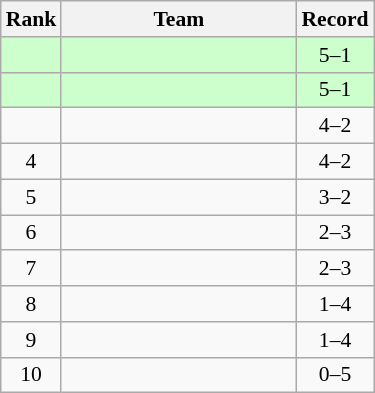<table class="wikitable" style="font-size:90%;">
<tr>
<th>Rank</th>
<th width=150px>Team</th>
<th>Record</th>
</tr>
<tr bgcolor=ccffcc>
<td align=center></td>
<td></td>
<td align=center>5–1</td>
</tr>
<tr bgcolor=ccffcc>
<td align=center></td>
<td></td>
<td align=center>5–1</td>
</tr>
<tr>
<td align=center></td>
<td></td>
<td align=center>4–2</td>
</tr>
<tr>
<td align=center>4</td>
<td></td>
<td align=center>4–2</td>
</tr>
<tr>
<td align=center>5</td>
<td></td>
<td align=center>3–2</td>
</tr>
<tr>
<td align=center>6</td>
<td></td>
<td align=center>2–3</td>
</tr>
<tr>
<td align=center>7</td>
<td></td>
<td align=center>2–3</td>
</tr>
<tr>
<td align=center>8</td>
<td></td>
<td align=center>1–4</td>
</tr>
<tr>
<td align=center>9</td>
<td></td>
<td align=center>1–4</td>
</tr>
<tr>
<td align=center>10</td>
<td></td>
<td align=center>0–5</td>
</tr>
</table>
